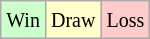<table class="wikitable">
<tr>
<td style="background-color: #CCFFCC;"><small>Win</small></td>
<td style="background-color: #FFFFCC;"><small>Draw</small></td>
<td style="background-color: #FFCCCC;"><small>Loss</small></td>
</tr>
</table>
